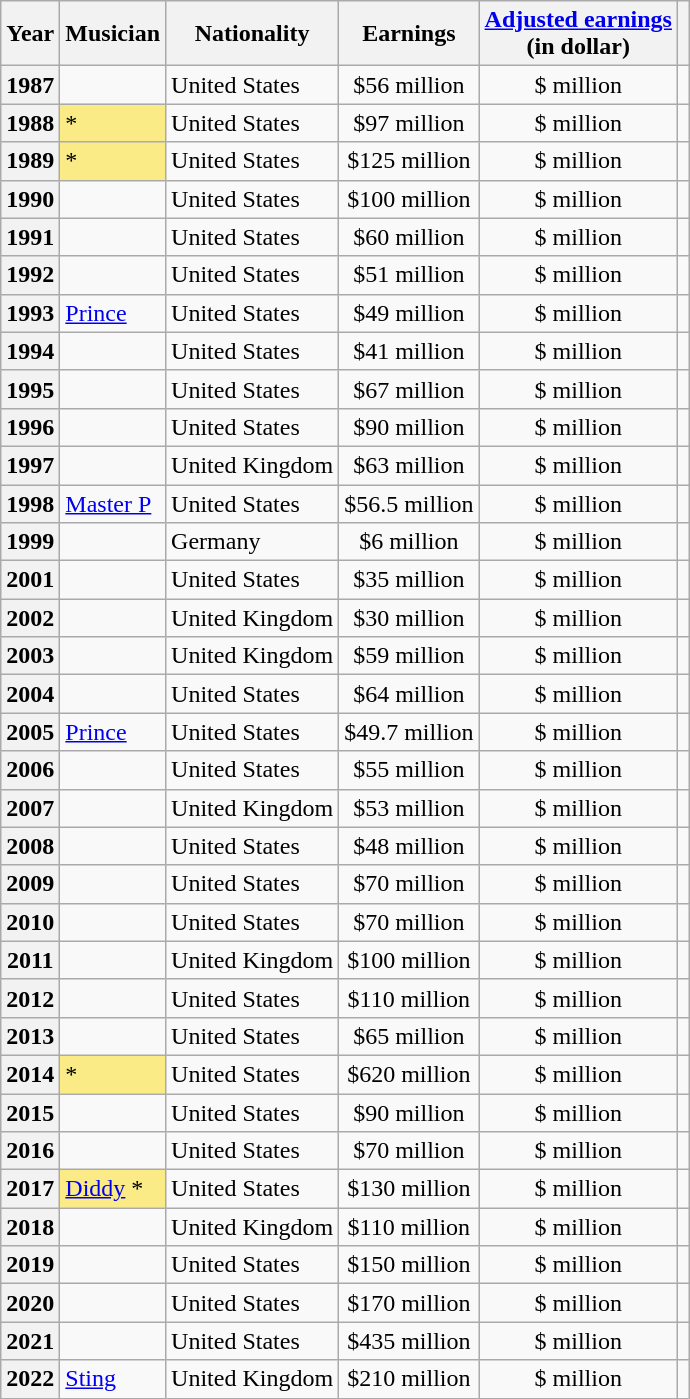<table class="wikitable sortable plainrowheaders" style="text-align:center">
<tr>
<th>Year</th>
<th>Musician</th>
<th>Nationality</th>
<th>Earnings</th>
<th><a href='#'>Adjusted earnings</a><br>(in  dollar)</th>
<th class="unsortable"></th>
</tr>
<tr>
<th scope="row">1987</th>
<td align=left></td>
<td align=left>United States</td>
<td>$56 million</td>
<td>$ million</td>
<td></td>
</tr>
<tr>
<th scope="row">1988</th>
<td style="background:#FAEB86;" align=left> *</td>
<td align=left>United States</td>
<td>$97 million</td>
<td>$ million</td>
<td></td>
</tr>
<tr>
<th scope="row">1989</th>
<td style="background:#FAEB86;" align=left> *</td>
<td align=left>United States</td>
<td>$125 million</td>
<td>$ million</td>
<td></td>
</tr>
<tr>
<th scope="row">1990</th>
<td align=left></td>
<td align=left>United States</td>
<td>$100 million</td>
<td>$ million</td>
<td></td>
</tr>
<tr>
<th scope="row">1991</th>
<td align=left></td>
<td align=left>United States</td>
<td>$60 million</td>
<td>$ million</td>
<td></td>
</tr>
<tr>
<th scope="row">1992</th>
<td align=left></td>
<td align=left>United States</td>
<td>$51 million</td>
<td>$ million</td>
<td></td>
</tr>
<tr>
<th scope="row">1993</th>
<td align=left><a href='#'>Prince</a></td>
<td align=left>United States</td>
<td>$49 million</td>
<td>$ million</td>
<td></td>
</tr>
<tr>
<th scope="row">1994</th>
<td align=left></td>
<td align=left>United States</td>
<td>$41 million</td>
<td>$ million</td>
<td></td>
</tr>
<tr>
<th scope="row">1995</th>
<td align=left></td>
<td align=left>United States</td>
<td>$67 million</td>
<td>$ million</td>
<td></td>
</tr>
<tr>
<th scope="row">1996</th>
<td align=left></td>
<td align=left>United States</td>
<td>$90 million</td>
<td>$ million</td>
<td></td>
</tr>
<tr>
<th scope="row">1997</th>
<td align=left></td>
<td align=left>United Kingdom</td>
<td>$63 million</td>
<td>$ million</td>
<td></td>
</tr>
<tr>
<th scope="row">1998</th>
<td align=left><a href='#'>Master P</a></td>
<td align=left>United States</td>
<td>$56.5 million</td>
<td>$ million</td>
<td></td>
</tr>
<tr>
<th scope="row">1999</th>
<td align=left></td>
<td align=left>Germany</td>
<td>$6 million</td>
<td>$ million</td>
<td></td>
</tr>
<tr>
<th scope="row">2001</th>
<td align=left></td>
<td align=left>United States</td>
<td>$35 million</td>
<td>$ million</td>
<td></td>
</tr>
<tr>
<th scope="row">2002</th>
<td align=left></td>
<td align=left>United Kingdom</td>
<td>$30 million</td>
<td>$ million</td>
<td></td>
</tr>
<tr>
<th scope="row">2003</th>
<td align=left></td>
<td align=left>United Kingdom</td>
<td>$59 million</td>
<td>$ million</td>
<td></td>
</tr>
<tr>
<th scope="row">2004</th>
<td align=left></td>
<td align=left>United States</td>
<td>$64 million</td>
<td>$ million</td>
<td></td>
</tr>
<tr>
<th scope="row">2005</th>
<td align=left><a href='#'>Prince</a></td>
<td align=left>United States</td>
<td>$49.7 million</td>
<td>$ million</td>
<td></td>
</tr>
<tr>
<th scope="row">2006</th>
<td align=left></td>
<td align=left>United States</td>
<td>$55 million</td>
<td>$ million</td>
<td></td>
</tr>
<tr>
<th scope="row">2007</th>
<td align=left></td>
<td align=left>United Kingdom</td>
<td>$53 million</td>
<td>$ million</td>
<td></td>
</tr>
<tr>
<th scope="row">2008</th>
<td align=left></td>
<td align=left>United States</td>
<td>$48 million</td>
<td>$ million</td>
<td></td>
</tr>
<tr>
<th scope="row">2009</th>
<td align=left></td>
<td align=left>United States</td>
<td>$70 million</td>
<td>$ million</td>
<td></td>
</tr>
<tr>
<th scope="row">2010</th>
<td align=left></td>
<td align=left>United States</td>
<td>$70 million</td>
<td>$ million</td>
<td></td>
</tr>
<tr>
<th scope="row">2011</th>
<td align=left></td>
<td align=left>United Kingdom</td>
<td>$100 million</td>
<td>$ million</td>
<td></td>
</tr>
<tr>
<th scope="row">2012</th>
<td align=left></td>
<td align=left>United States</td>
<td>$110 million</td>
<td>$ million</td>
<td></td>
</tr>
<tr>
<th scope="row">2013</th>
<td align=left></td>
<td align=left>United States</td>
<td>$65 million</td>
<td>$ million</td>
<td></td>
</tr>
<tr>
<th scope="row">2014</th>
<td style="background:#FAEB86;" align=left> *</td>
<td align=left>United States</td>
<td>$620 million</td>
<td>$ million</td>
<td></td>
</tr>
<tr>
<th scope="row">2015</th>
<td align=left></td>
<td align=left>United States</td>
<td>$90 million</td>
<td>$ million</td>
<td></td>
</tr>
<tr>
<th scope="row">2016</th>
<td align=left></td>
<td align=left>United States</td>
<td>$70 million</td>
<td>$ million</td>
<td></td>
</tr>
<tr>
<th scope="row">2017</th>
<td style="background:#FAEB86;" align=left><a href='#'>Diddy</a> *</td>
<td align=left>United States</td>
<td>$130 million</td>
<td>$ million</td>
<td></td>
</tr>
<tr>
<th scope="row">2018</th>
<td align=left></td>
<td align=left>United Kingdom</td>
<td>$110 million</td>
<td>$ million</td>
<td></td>
</tr>
<tr>
<th scope="row">2019</th>
<td align=left></td>
<td align=left>United States</td>
<td>$150 million</td>
<td>$ million</td>
<td></td>
</tr>
<tr>
<th scope="row">2020</th>
<td align=left></td>
<td align=left>United States</td>
<td>$170 million</td>
<td>$ million</td>
<td></td>
</tr>
<tr>
<th scope="row">2021</th>
<td align=left></td>
<td align=left>United States</td>
<td>$435 million</td>
<td>$ million</td>
<td></td>
</tr>
<tr>
<th scope="row">2022</th>
<td align=left><a href='#'>Sting</a></td>
<td align=left>United Kingdom</td>
<td>$210 million</td>
<td>$ million</td>
<td></td>
</tr>
</table>
